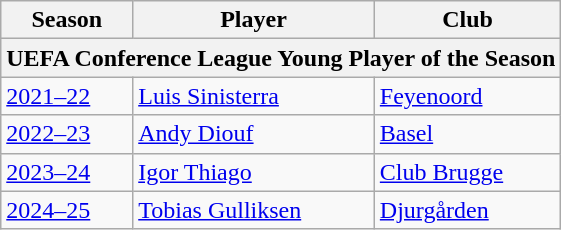<table class="wikitable">
<tr>
<th>Season</th>
<th>Player</th>
<th>Club</th>
</tr>
<tr>
<th colspan="4">UEFA Conference League Young Player of the Season</th>
</tr>
<tr>
<td><a href='#'>2021–22</a></td>
<td> <a href='#'>Luis Sinisterra</a></td>
<td> <a href='#'>Feyenoord</a></td>
</tr>
<tr>
<td><a href='#'>2022–23</a></td>
<td> <a href='#'>Andy Diouf</a></td>
<td> <a href='#'>Basel</a></td>
</tr>
<tr>
<td><a href='#'>2023–24</a></td>
<td> <a href='#'>Igor Thiago</a></td>
<td> <a href='#'>Club Brugge</a></td>
</tr>
<tr>
<td><a href='#'>2024–25</a></td>
<td> <a href='#'>Tobias Gulliksen</a></td>
<td> <a href='#'>Djurgården</a></td>
</tr>
</table>
